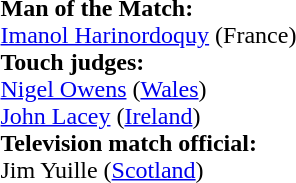<table width=100%>
<tr>
<td><br><strong>Man of the Match:</strong>
<br><a href='#'>Imanol Harinordoquy</a> (France)<br><strong>Touch judges:</strong>
<br><a href='#'>Nigel Owens</a> (<a href='#'>Wales</a>)
<br><a href='#'>John Lacey</a> (<a href='#'>Ireland</a>)
<br><strong>Television match official:</strong>
<br>Jim Yuille (<a href='#'>Scotland</a>)</td>
</tr>
</table>
